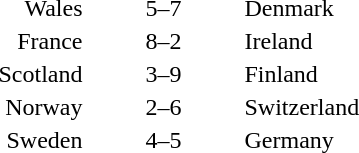<table style="text-align:center">
<tr>
<th width=200></th>
<th width=100></th>
<th width=200></th>
</tr>
<tr>
<td align=right>Wales </td>
<td>5–7</td>
<td align=left> Denmark</td>
</tr>
<tr>
<td align=right>France </td>
<td>8–2</td>
<td align=left> Ireland</td>
</tr>
<tr>
<td align=right>Scotland </td>
<td>3–9</td>
<td align=left> Finland</td>
</tr>
<tr>
<td align=right>Norway </td>
<td>2–6</td>
<td align=left> Switzerland</td>
</tr>
<tr>
<td align=right>Sweden </td>
<td>4–5</td>
<td align=left> Germany</td>
</tr>
</table>
